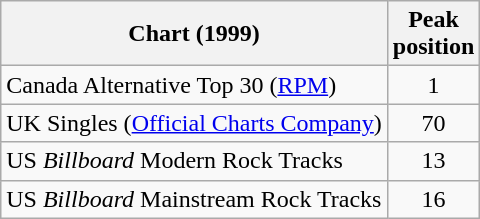<table class="wikitable sortable">
<tr>
<th>Chart (1999)</th>
<th>Peak<br>position</th>
</tr>
<tr>
<td>Canada Alternative Top 30 (<a href='#'>RPM</a>)</td>
<td align="center">1</td>
</tr>
<tr>
<td>UK Singles (<a href='#'>Official Charts Company</a>)</td>
<td align="center">70</td>
</tr>
<tr>
<td>US <em>Billboard</em> Modern Rock Tracks</td>
<td align="center">13</td>
</tr>
<tr>
<td>US <em>Billboard</em> Mainstream Rock Tracks</td>
<td align="center">16</td>
</tr>
</table>
